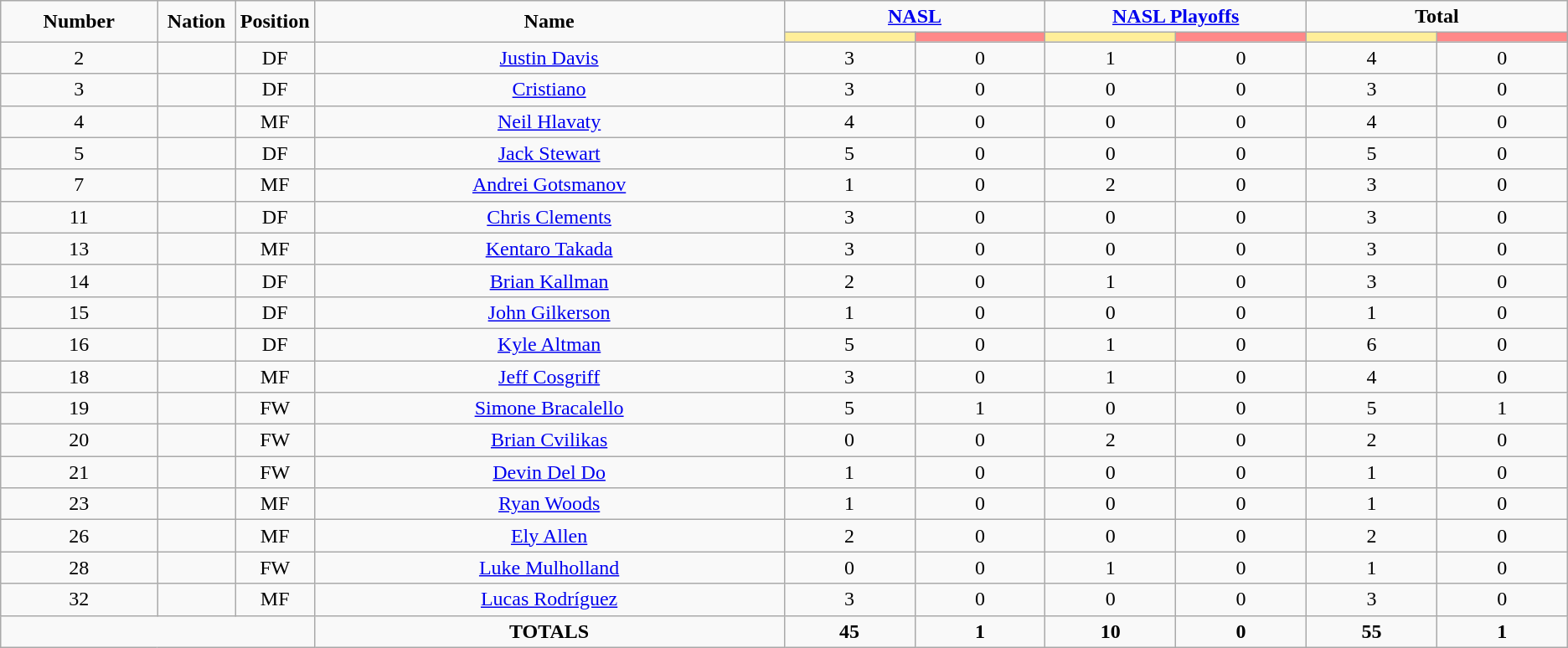<table class="wikitable" style="text-align:center;">
<tr>
<td rowspan="2"  style="width:10%; text-align:center;"><strong>Number</strong></td>
<td rowspan="2"  style="width:5%; text-align:center;"><strong>Nation</strong></td>
<td rowspan="2"  style="width:5%; text-align:center;"><strong>Position</strong></td>
<td rowspan="2"  style="width:30%; text-align:center;"><strong>Name</strong></td>
<td colspan="2" style="text-align:center;"><strong><a href='#'>NASL</a></strong></td>
<td colspan="2" style="text-align:center;"><strong><a href='#'>NASL Playoffs</a></strong></td>
<td colspan="2" style="text-align:center;"><strong>Total</strong></td>
</tr>
<tr>
<th style="width:60px; background:#fe9;"></th>
<th style="width:60px; background:#ff8888;"></th>
<th style="width:60px; background:#fe9;"></th>
<th style="width:60px; background:#ff8888;"></th>
<th style="width:60px; background:#fe9;"></th>
<th style="width:60px; background:#ff8888;"></th>
</tr>
<tr>
<td>2</td>
<td></td>
<td>DF</td>
<td><a href='#'>Justin Davis</a></td>
<td>3</td>
<td>0</td>
<td>1</td>
<td>0</td>
<td>4</td>
<td>0</td>
</tr>
<tr>
<td>3</td>
<td></td>
<td>DF</td>
<td><a href='#'>Cristiano</a></td>
<td>3</td>
<td>0</td>
<td>0</td>
<td>0</td>
<td>3</td>
<td>0</td>
</tr>
<tr>
<td>4</td>
<td></td>
<td>MF</td>
<td><a href='#'>Neil Hlavaty</a></td>
<td>4</td>
<td>0</td>
<td>0</td>
<td>0</td>
<td>4</td>
<td>0</td>
</tr>
<tr>
<td>5</td>
<td></td>
<td>DF</td>
<td><a href='#'>Jack Stewart</a></td>
<td>5</td>
<td>0</td>
<td>0</td>
<td>0</td>
<td>5</td>
<td>0</td>
</tr>
<tr>
<td>7</td>
<td></td>
<td>MF</td>
<td><a href='#'>Andrei Gotsmanov</a></td>
<td>1</td>
<td>0</td>
<td>2</td>
<td>0</td>
<td>3</td>
<td>0</td>
</tr>
<tr>
<td>11</td>
<td></td>
<td>DF</td>
<td><a href='#'>Chris Clements</a></td>
<td>3</td>
<td>0</td>
<td>0</td>
<td>0</td>
<td>3</td>
<td>0</td>
</tr>
<tr>
<td>13</td>
<td></td>
<td>MF</td>
<td><a href='#'>Kentaro Takada</a></td>
<td>3</td>
<td>0</td>
<td>0</td>
<td>0</td>
<td>3</td>
<td>0</td>
</tr>
<tr>
<td>14</td>
<td></td>
<td>DF</td>
<td><a href='#'>Brian Kallman</a></td>
<td>2</td>
<td>0</td>
<td>1</td>
<td>0</td>
<td>3</td>
<td>0</td>
</tr>
<tr>
<td>15</td>
<td></td>
<td>DF</td>
<td><a href='#'>John Gilkerson</a></td>
<td>1</td>
<td>0</td>
<td>0</td>
<td>0</td>
<td>1</td>
<td>0</td>
</tr>
<tr>
<td>16</td>
<td></td>
<td>DF</td>
<td><a href='#'>Kyle Altman</a></td>
<td>5</td>
<td>0</td>
<td>1</td>
<td>0</td>
<td>6</td>
<td>0</td>
</tr>
<tr>
<td>18</td>
<td></td>
<td>MF</td>
<td><a href='#'>Jeff Cosgriff</a></td>
<td>3</td>
<td>0</td>
<td>1</td>
<td>0</td>
<td>4</td>
<td>0</td>
</tr>
<tr>
<td>19</td>
<td></td>
<td>FW</td>
<td><a href='#'>Simone Bracalello</a></td>
<td>5</td>
<td>1</td>
<td>0</td>
<td>0</td>
<td>5</td>
<td>1</td>
</tr>
<tr>
<td>20</td>
<td></td>
<td>FW</td>
<td><a href='#'>Brian Cvilikas</a></td>
<td>0</td>
<td>0</td>
<td>2</td>
<td>0</td>
<td>2</td>
<td>0</td>
</tr>
<tr>
<td>21</td>
<td></td>
<td>FW</td>
<td><a href='#'>Devin Del Do</a></td>
<td>1</td>
<td>0</td>
<td>0</td>
<td>0</td>
<td>1</td>
<td>0</td>
</tr>
<tr>
<td>23</td>
<td></td>
<td>MF</td>
<td><a href='#'>Ryan Woods</a></td>
<td>1</td>
<td>0</td>
<td>0</td>
<td>0</td>
<td>1</td>
<td>0</td>
</tr>
<tr>
<td>26</td>
<td></td>
<td>MF</td>
<td><a href='#'>Ely Allen</a></td>
<td>2</td>
<td>0</td>
<td>0</td>
<td>0</td>
<td>2</td>
<td>0</td>
</tr>
<tr>
<td>28</td>
<td></td>
<td>FW</td>
<td><a href='#'>Luke Mulholland</a></td>
<td>0</td>
<td>0</td>
<td>1</td>
<td>0</td>
<td>1</td>
<td>0</td>
</tr>
<tr>
<td>32</td>
<td></td>
<td>MF</td>
<td><a href='#'>Lucas Rodríguez</a></td>
<td>3</td>
<td>0</td>
<td>0</td>
<td>0</td>
<td>3</td>
<td>0</td>
</tr>
<tr>
<td colspan="3"></td>
<td><strong>TOTALS</strong></td>
<td><strong>45</strong></td>
<td><strong>1</strong></td>
<td><strong>10</strong></td>
<td><strong>0</strong></td>
<td><strong>55</strong></td>
<td><strong>1</strong></td>
</tr>
</table>
